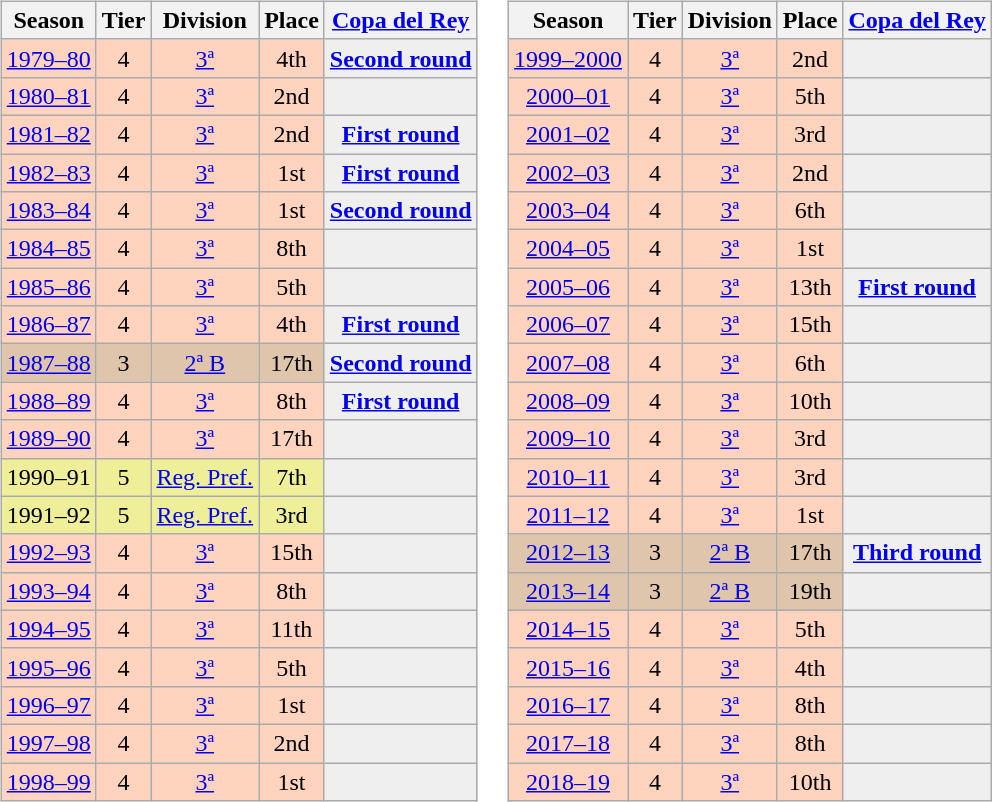<table>
<tr>
<td valign="top" width=0%><br><table class="wikitable">
<tr style="background:#f0f6fa;">
<th>Season</th>
<th>Tier</th>
<th>Division</th>
<th>Place</th>
<th><a href='#'>Copa del Rey</a></th>
</tr>
<tr align="center">
<td style="background:#FFD3BD;"><a href='#'>1979–80</a></td>
<td style="background:#FFD3BD;">4</td>
<td style="background:#FFD3BD;"><a href='#'>3ª</a></td>
<td style="background:#FFD3BD;">4th</td>
<th style="background:#efefef;"><a href='#'>Second round</a></th>
</tr>
<tr align="center">
<td style="background:#FFD3BD;"><a href='#'>1980–81</a></td>
<td style="background:#FFD3BD;">4</td>
<td style="background:#FFD3BD;"><a href='#'>3ª</a></td>
<td style="background:#FFD3BD;">2nd</td>
<th style="background:#efefef;"></th>
</tr>
<tr align="center">
<td style="background:#FFD3BD;"><a href='#'>1981–82</a></td>
<td style="background:#FFD3BD;">4</td>
<td style="background:#FFD3BD;"><a href='#'>3ª</a></td>
<td style="background:#FFD3BD;">2nd</td>
<th style="background:#efefef;"><a href='#'>First round</a></th>
</tr>
<tr align="center">
<td style="background:#FFD3BD;"><a href='#'>1982–83</a></td>
<td style="background:#FFD3BD;">4</td>
<td style="background:#FFD3BD;"><a href='#'>3ª</a></td>
<td style="background:#FFD3BD;">1st</td>
<th style="background:#efefef;"><a href='#'>First round</a></th>
</tr>
<tr align="center">
<td style="background:#FFD3BD;"><a href='#'>1983–84</a></td>
<td style="background:#FFD3BD;">4</td>
<td style="background:#FFD3BD;"><a href='#'>3ª</a></td>
<td style="background:#FFD3BD;">1st</td>
<th style="background:#efefef;"><a href='#'>Second round</a></th>
</tr>
<tr align="center">
<td style="background:#FFD3BD;"><a href='#'>1984–85</a></td>
<td style="background:#FFD3BD;">4</td>
<td style="background:#FFD3BD;"><a href='#'>3ª</a></td>
<td style="background:#FFD3BD;">8th</td>
<td style="background:#efefef;"></td>
</tr>
<tr align="center">
<td style="background:#FFD3BD;"><a href='#'>1985–86</a></td>
<td style="background:#FFD3BD;">4</td>
<td style="background:#FFD3BD;"><a href='#'>3ª</a></td>
<td style="background:#FFD3BD;">5th</td>
<th style="background:#efefef;"></th>
</tr>
<tr align="center">
<td style="background:#FFD3BD;"><a href='#'>1986–87</a></td>
<td style="background:#FFD3BD;">4</td>
<td style="background:#FFD3BD;"><a href='#'>3ª</a></td>
<td style="background:#FFD3BD;">4th</td>
<th style="background:#efefef;"><a href='#'>First round</a></th>
</tr>
<tr align="center">
<td style="background:#DEC5AB;"><a href='#'>1987–88</a></td>
<td style="background:#DEC5AB;">3</td>
<td style="background:#DEC5AB;"><a href='#'>2ª B</a></td>
<td style="background:#DEC5AB;">17th</td>
<th style="background:#efefef;"><a href='#'>Second round</a></th>
</tr>
<tr align="center">
<td style="background:#FFD3BD;"><a href='#'>1988–89</a></td>
<td style="background:#FFD3BD;">4</td>
<td style="background:#FFD3BD;"><a href='#'>3ª</a></td>
<td style="background:#FFD3BD;">8th</td>
<th style="background:#efefef;"><a href='#'>First round</a></th>
</tr>
<tr align="center">
<td style="background:#FFD3BD;"><a href='#'>1989–90</a></td>
<td style="background:#FFD3BD;">4</td>
<td style="background:#FFD3BD;"><a href='#'>3ª</a></td>
<td style="background:#FFD3BD;">17th</td>
<td style="background:#efefef;"></td>
</tr>
<tr align="center">
<td style="background:#EFEF99;">1990–91</td>
<td style="background:#EFEF99;">5</td>
<td style="background:#EFEF99;"><a href='#'>Reg. Pref.</a></td>
<td style="background:#EFEF99;">7th</td>
<th style="background:#efefef;"></th>
</tr>
<tr align="center">
<td style="background:#EFEF99;">1991–92</td>
<td style="background:#EFEF99;">5</td>
<td style="background:#EFEF99;"><a href='#'>Reg. Pref.</a></td>
<td style="background:#EFEF99;">3rd</td>
<th style="background:#efefef;"></th>
</tr>
<tr align="center">
<td style="background:#FFD3BD;"><a href='#'>1992–93</a></td>
<td style="background:#FFD3BD;">4</td>
<td style="background:#FFD3BD;"><a href='#'>3ª</a></td>
<td style="background:#FFD3BD;">15th</td>
<th style="background:#efefef;"></th>
</tr>
<tr align="center">
<td style="background:#FFD3BD;"><a href='#'>1993–94</a></td>
<td style="background:#FFD3BD;">4</td>
<td style="background:#FFD3BD;"><a href='#'>3ª</a></td>
<td style="background:#FFD3BD;">8th</td>
<th style="background:#efefef;"></th>
</tr>
<tr align="center">
<td style="background:#FFD3BD;"><a href='#'>1994–95</a></td>
<td style="background:#FFD3BD;">4</td>
<td style="background:#FFD3BD;"><a href='#'>3ª</a></td>
<td style="background:#FFD3BD;">11th</td>
<th style="background:#efefef;"></th>
</tr>
<tr align="center">
<td style="background:#FFD3BD;"><a href='#'>1995–96</a></td>
<td style="background:#FFD3BD;">4</td>
<td style="background:#FFD3BD;"><a href='#'>3ª</a></td>
<td style="background:#FFD3BD;">5th</td>
<td style="background:#efefef;"></td>
</tr>
<tr align="center">
<td style="background:#FFD3BD;"><a href='#'>1996–97</a></td>
<td style="background:#FFD3BD;">4</td>
<td style="background:#FFD3BD;"><a href='#'>3ª</a></td>
<td style="background:#FFD3BD;">1st</td>
<th style="background:#efefef;"></th>
</tr>
<tr align="center">
<td style="background:#FFD3BD;"><a href='#'>1997–98</a></td>
<td style="background:#FFD3BD;">4</td>
<td style="background:#FFD3BD;"><a href='#'>3ª</a></td>
<td style="background:#FFD3BD;">2nd</td>
<th style="background:#efefef;"></th>
</tr>
<tr align="center">
<td style="background:#FFD3BD;"><a href='#'>1998–99</a></td>
<td style="background:#FFD3BD;">4</td>
<td style="background:#FFD3BD;"><a href='#'>3ª</a></td>
<td style="background:#FFD3BD;">1st</td>
<th style="background:#efefef;"></th>
</tr>
</table>
</td>
<td valign="top" width=0%><br><table class="wikitable">
<tr style="background:#f0f6fa;">
<th>Season</th>
<th>Tier</th>
<th>Division</th>
<th>Place</th>
<th><a href='#'>Copa del Rey</a></th>
</tr>
<tr align="center">
<td style="background:#FFD3BD;"><a href='#'>1999–2000</a></td>
<td style="background:#FFD3BD;">4</td>
<td style="background:#FFD3BD;"><a href='#'>3ª</a></td>
<td style="background:#FFD3BD;">2nd</td>
<td style="background:#efefef;"></td>
</tr>
<tr align="center">
<td style="background:#FFD3BD;"><a href='#'>2000–01</a></td>
<td style="background:#FFD3BD;">4</td>
<td style="background:#FFD3BD;"><a href='#'>3ª</a></td>
<td style="background:#FFD3BD;">5th</td>
<td style="background:#efefef;"></td>
</tr>
<tr align="center">
<td style="background:#FFD3BD;"><a href='#'>2001–02</a></td>
<td style="background:#FFD3BD;">4</td>
<td style="background:#FFD3BD;"><a href='#'>3ª</a></td>
<td style="background:#FFD3BD;">3rd</td>
<td style="background:#efefef;"></td>
</tr>
<tr align="center">
<td style="background:#FFD3BD;"><a href='#'>2002–03</a></td>
<td style="background:#FFD3BD;">4</td>
<td style="background:#FFD3BD;"><a href='#'>3ª</a></td>
<td style="background:#FFD3BD;">2nd</td>
<th style="background:#efefef;"></th>
</tr>
<tr align="center">
<td style="background:#FFD3BD;"><a href='#'>2003–04</a></td>
<td style="background:#FFD3BD;">4</td>
<td style="background:#FFD3BD;"><a href='#'>3ª</a></td>
<td style="background:#FFD3BD;">6th</td>
<th style="background:#efefef;"></th>
</tr>
<tr align="center">
<td style="background:#FFD3BD;"><a href='#'>2004–05</a></td>
<td style="background:#FFD3BD;">4</td>
<td style="background:#FFD3BD;"><a href='#'>3ª</a></td>
<td style="background:#FFD3BD;">1st</td>
<th style="background:#efefef;"></th>
</tr>
<tr align="center">
<td style="background:#FFD3BD;"><a href='#'>2005–06</a></td>
<td style="background:#FFD3BD;">4</td>
<td style="background:#FFD3BD;"><a href='#'>3ª</a></td>
<td style="background:#FFD3BD;">13th</td>
<th style="background:#efefef;"><a href='#'>First round</a></th>
</tr>
<tr align="center">
<td style="background:#FFD3BD;"><a href='#'>2006–07</a></td>
<td style="background:#FFD3BD;">4</td>
<td style="background:#FFD3BD;"><a href='#'>3ª</a></td>
<td style="background:#FFD3BD;">15th</td>
<td style="background:#efefef;"></td>
</tr>
<tr align="center">
<td style="background:#FFD3BD;"><a href='#'>2007–08</a></td>
<td style="background:#FFD3BD;">4</td>
<td style="background:#FFD3BD;"><a href='#'>3ª</a></td>
<td style="background:#FFD3BD;">6th</td>
<th style="background:#efefef;"></th>
</tr>
<tr align="center">
<td style="background:#FFD3BD;"><a href='#'>2008–09</a></td>
<td style="background:#FFD3BD;">4</td>
<td style="background:#FFD3BD;"><a href='#'>3ª</a></td>
<td style="background:#FFD3BD;">10th</td>
<td style="background:#efefef;"></td>
</tr>
<tr align="center">
<td style="background:#FFD3BD;"><a href='#'>2009–10</a></td>
<td style="background:#FFD3BD;">4</td>
<td style="background:#FFD3BD;"><a href='#'>3ª</a></td>
<td style="background:#FFD3BD;">3rd</td>
<td style="background:#efefef;"></td>
</tr>
<tr align="center">
<td style="background:#FFD3BD;"><a href='#'>2010–11</a></td>
<td style="background:#FFD3BD;">4</td>
<td style="background:#FFD3BD;"><a href='#'>3ª</a></td>
<td style="background:#FFD3BD;">3rd</td>
<td style="background:#efefef;"></td>
</tr>
<tr align="center">
<td style="background:#FFD3BD;"><a href='#'>2011–12</a></td>
<td style="background:#FFD3BD;">4</td>
<td style="background:#FFD3BD;"><a href='#'>3ª</a></td>
<td style="background:#FFD3BD;">1st</td>
<td style="background:#efefef;"></td>
</tr>
<tr align="center">
<td style="background:#DEC5AB;"><a href='#'>2012–13</a></td>
<td style="background:#DEC5AB;">3</td>
<td style="background:#DEC5AB;"><a href='#'>2ª B</a></td>
<td style="background:#DEC5AB;">17th</td>
<th style="background:#efefef;"><a href='#'>Third round</a></th>
</tr>
<tr align="center">
<td style="background:#DEC5AB;"><a href='#'>2013–14</a></td>
<td style="background:#DEC5AB;">3</td>
<td style="background:#DEC5AB;"><a href='#'>2ª B</a></td>
<td style="background:#DEC5AB;">19th</td>
<td style="background:#efefef;"></td>
</tr>
<tr align="center">
<td style="background:#FFD3BD;"><a href='#'>2014–15</a></td>
<td style="background:#FFD3BD;">4</td>
<td style="background:#FFD3BD;"><a href='#'>3ª</a></td>
<td style="background:#FFD3BD;">5th</td>
<td style="background:#efefef;"></td>
</tr>
<tr align="center">
<td style="background:#FFD3BD;"><a href='#'>2015–16</a></td>
<td style="background:#FFD3BD;">4</td>
<td style="background:#FFD3BD;"><a href='#'>3ª</a></td>
<td style="background:#FFD3BD;">4th</td>
<td style="background:#efefef;"></td>
</tr>
<tr align="center">
<td style="background:#FFD3BD;"><a href='#'>2016–17</a></td>
<td style="background:#FFD3BD;">4</td>
<td style="background:#FFD3BD;"><a href='#'>3ª</a></td>
<td style="background:#FFD3BD;">8th</td>
<td style="background:#efefef;"></td>
</tr>
<tr align="center">
<td style="background:#FFD3BD;"><a href='#'>2017–18</a></td>
<td style="background:#FFD3BD;">4</td>
<td style="background:#FFD3BD;"><a href='#'>3ª</a></td>
<td style="background:#FFD3BD;">8th</td>
<td style="background:#efefef;"></td>
</tr>
<tr align="center">
<td style="background:#FFD3BD;"><a href='#'>2018–19</a></td>
<td style="background:#FFD3BD;">4</td>
<td style="background:#FFD3BD;"><a href='#'>3ª</a></td>
<td style="background:#FFD3BD;">10th</td>
<td style="background:#efefef;"></td>
</tr>
</table>
</td>
</tr>
</table>
